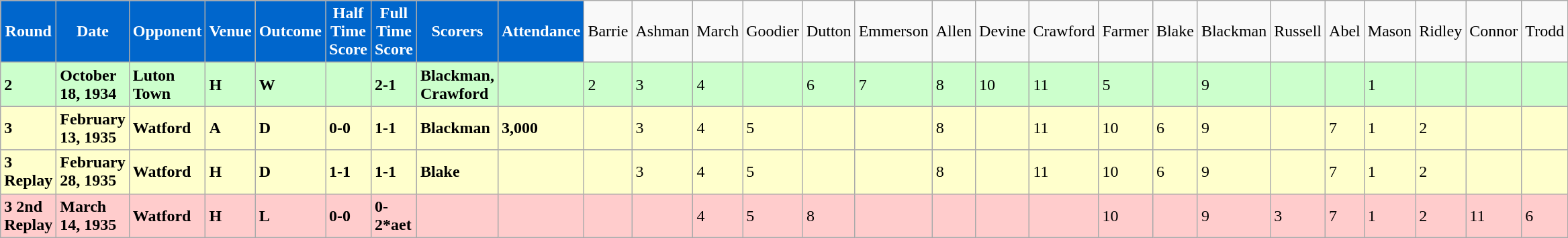<table class="wikitable">
<tr>
<th ! style="background:#0066CC; color:#FFFFFF; text-align:center;">Round</th>
<th ! style="background:#0066CC; color:#FFFFFF; text-align:center;">Date</th>
<th ! style="background:#0066CC; color:#FFFFFF; text-align:center;">Opponent</th>
<th ! style="background:#0066CC; color:#FFFFFF; text-align:center;">Venue</th>
<th ! style="background:#0066CC; color:#FFFFFF; text-align:center;">Outcome</th>
<th ! style="background:#0066CC; color:#FFFFFF; text-align:center;">Half Time Score</th>
<th ! style="background:#0066CC; color:#FFFFFF; text-align:center;">Full Time Score</th>
<th ! style="background:#0066CC; color:#FFFFFF; text-align:center;">Scorers</th>
<th ! style="background:#0066CC; color:#FFFFFF; text-align:center;">Attendance</th>
<td>Barrie</td>
<td>Ashman</td>
<td>March</td>
<td>Goodier</td>
<td>Dutton</td>
<td>Emmerson</td>
<td>Allen</td>
<td>Devine</td>
<td>Crawford</td>
<td>Farmer</td>
<td>Blake</td>
<td>Blackman</td>
<td>Russell</td>
<td>Abel</td>
<td>Mason</td>
<td>Ridley</td>
<td>Connor</td>
<td>Trodd</td>
</tr>
<tr bgcolor="#CCFFCC">
<td><strong>2</strong></td>
<td><strong>October 18, 1934</strong></td>
<td><strong>Luton Town</strong></td>
<td><strong>H</strong></td>
<td><strong>W</strong></td>
<td></td>
<td><strong>2-1</strong></td>
<td><strong>Blackman, Crawford</strong></td>
<td></td>
<td>2</td>
<td>3</td>
<td>4</td>
<td></td>
<td>6</td>
<td>7</td>
<td>8</td>
<td>10</td>
<td>11</td>
<td>5</td>
<td></td>
<td>9</td>
<td></td>
<td></td>
<td>1</td>
<td></td>
<td></td>
<td></td>
</tr>
<tr bgcolor="#FFFFCC">
<td><strong>3</strong></td>
<td><strong>February 13, 1935</strong></td>
<td><strong>Watford</strong></td>
<td><strong>A</strong></td>
<td><strong>D</strong></td>
<td><strong>0-0</strong></td>
<td><strong>1-1</strong></td>
<td><strong>Blackman</strong></td>
<td><strong>3,000</strong></td>
<td></td>
<td>3</td>
<td>4</td>
<td>5</td>
<td></td>
<td></td>
<td>8</td>
<td></td>
<td>11</td>
<td>10</td>
<td>6</td>
<td>9</td>
<td></td>
<td>7</td>
<td>1</td>
<td>2</td>
<td></td>
<td></td>
</tr>
<tr bgcolor="#FFFFCC">
<td><strong>3 Replay</strong></td>
<td><strong>February 28, 1935</strong></td>
<td><strong>Watford</strong></td>
<td><strong>H</strong></td>
<td><strong>D</strong></td>
<td><strong>1-1</strong></td>
<td><strong>1-1</strong></td>
<td><strong>Blake</strong></td>
<td></td>
<td></td>
<td>3</td>
<td>4</td>
<td>5</td>
<td></td>
<td></td>
<td>8</td>
<td></td>
<td>11</td>
<td>10</td>
<td>6</td>
<td>9</td>
<td></td>
<td>7</td>
<td>1</td>
<td>2</td>
<td></td>
<td></td>
</tr>
<tr bgcolor="#FFCCCC">
<td><strong>3 2nd Replay</strong></td>
<td><strong>March 14, 1935</strong></td>
<td><strong>Watford</strong></td>
<td><strong>H</strong></td>
<td><strong>L</strong></td>
<td><strong>0-0</strong></td>
<td><strong>0-2*aet</strong></td>
<td></td>
<td></td>
<td></td>
<td></td>
<td>4</td>
<td>5</td>
<td>8</td>
<td></td>
<td></td>
<td></td>
<td></td>
<td>10</td>
<td></td>
<td>9</td>
<td>3</td>
<td>7</td>
<td>1</td>
<td>2</td>
<td>11</td>
<td>6</td>
</tr>
</table>
